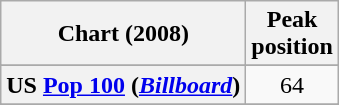<table class="wikitable sortable plainrowheaders" style="text-align:center;">
<tr>
<th scope="col">Chart (2008)</th>
<th scope="col">Peak<br>position</th>
</tr>
<tr>
</tr>
<tr>
</tr>
<tr>
</tr>
<tr>
<th scope="row">US <a href='#'>Pop 100</a> (<a href='#'><em>Billboard</em></a>)</th>
<td>64</td>
</tr>
<tr>
</tr>
<tr>
</tr>
</table>
